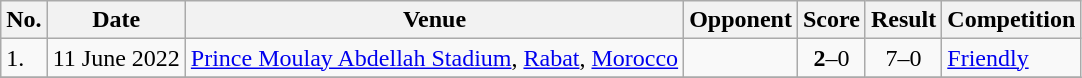<table class="wikitable">
<tr>
<th>No.</th>
<th>Date</th>
<th>Venue</th>
<th>Opponent</th>
<th>Score</th>
<th>Result</th>
<th>Competition</th>
</tr>
<tr>
<td>1.</td>
<td>11 June 2022</td>
<td><a href='#'>Prince Moulay Abdellah Stadium</a>, <a href='#'>Rabat</a>, <a href='#'>Morocco</a></td>
<td></td>
<td align=center><strong>2</strong>–0</td>
<td align=center>7–0</td>
<td><a href='#'>Friendly</a></td>
</tr>
<tr>
</tr>
</table>
